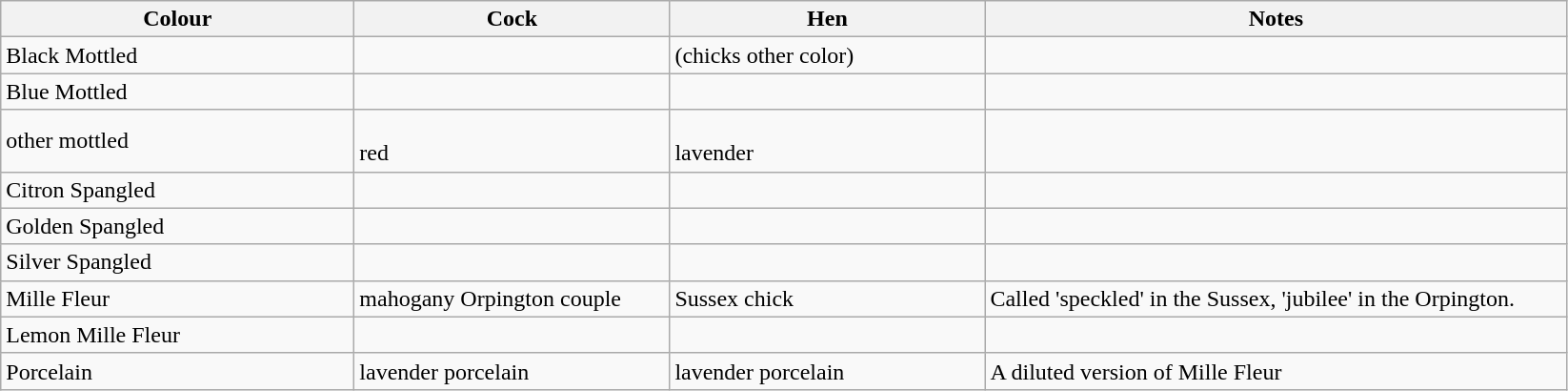<table class="wikitable">
<tr>
<th style="width: 180pt;">Colour</th>
<th style="width: 160pt;">Cock</th>
<th style="width: 160pt;">Hen</th>
<th style="width: 300pt;">Notes</th>
</tr>
<tr>
<td>Black Mottled</td>
<td></td>
<td> (chicks other color)</td>
</tr>
<tr>
<td>Blue Mottled</td>
<td></td>
<td></td>
<td></td>
</tr>
<tr>
<td>other mottled</td>
<td> <br>red</td>
<td> <br> lavender</td>
<td></td>
</tr>
<tr>
<td>Citron Spangled</td>
<td></td>
<td></td>
<td></td>
</tr>
<tr>
<td>Golden Spangled</td>
<td></td>
<td></td>
<td></td>
</tr>
<tr>
<td>Silver Spangled</td>
<td></td>
<td></td>
<td></td>
</tr>
<tr>
<td>Mille Fleur</td>
<td> mahogany Orpington couple</td>
<td> Sussex chick</td>
<td>Called 'speckled' in the Sussex, 'jubilee' in the Orpington.</td>
</tr>
<tr>
<td>Lemon Mille Fleur</td>
<td></td>
<td></td>
<td></td>
</tr>
<tr>
<td>Porcelain</td>
<td> lavender porcelain</td>
<td> lavender porcelain</td>
<td>A diluted version of Mille Fleur</td>
</tr>
</table>
